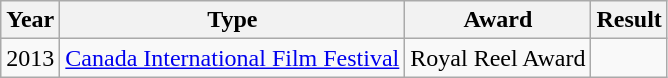<table class="wikitable sortable">
<tr>
<th>Year</th>
<th>Type</th>
<th>Award</th>
<th>Result</th>
</tr>
<tr>
<td rowspan="2">2013</td>
<td><a href='#'>Canada International Film Festival</a></td>
<td>Royal Reel Award</td>
<td></td>
</tr>
</table>
